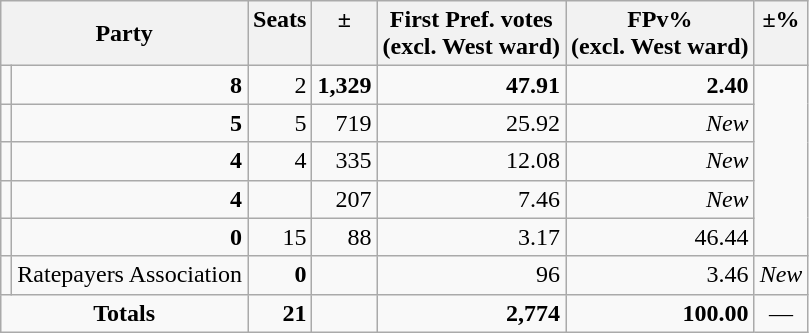<table class=wikitable>
<tr>
<th colspan=2 align=center>Party</th>
<th valign=top>Seats</th>
<th valign=top>±</th>
<th valign=top>First Pref. votes<br>(excl. West ward)</th>
<th valign=top>FPv%<br>(excl. West ward)</th>
<th valign=top>±%</th>
</tr>
<tr>
<td></td>
<td align=right><strong>8</strong></td>
<td align=right>2</td>
<td align=right><strong>1,329</strong></td>
<td align=right><strong>47.91</strong></td>
<td align=right><strong>2.40</strong></td>
</tr>
<tr>
<td></td>
<td align=right><strong>5</strong></td>
<td align=right>5</td>
<td align=right>719</td>
<td align=right>25.92</td>
<td align=right><em>New</em></td>
</tr>
<tr>
<td></td>
<td align=right><strong>4</strong></td>
<td align=right>4</td>
<td align=right>335</td>
<td align=right>12.08</td>
<td align=right><em>New</em></td>
</tr>
<tr>
<td></td>
<td align=right><strong>4</strong></td>
<td align=right></td>
<td align=right>207</td>
<td align=right>7.46</td>
<td align=right><em>New</em></td>
</tr>
<tr>
<td></td>
<td align=right><strong>0</strong></td>
<td align=right>15</td>
<td align=right>88</td>
<td align=right>3.17</td>
<td align=right>46.44</td>
</tr>
<tr>
<td></td>
<td>Ratepayers Association</td>
<td align=right><strong>0</strong></td>
<td align=right></td>
<td align=right>96</td>
<td align=right>3.46</td>
<td align=right><em>New</em></td>
</tr>
<tr>
<td colspan=2 align=center><strong>Totals</strong></td>
<td align=right><strong>21</strong></td>
<td align=center></td>
<td align=right><strong>2,774</strong></td>
<td align=right><strong>100.00</strong></td>
<td align=center>—</td>
</tr>
</table>
